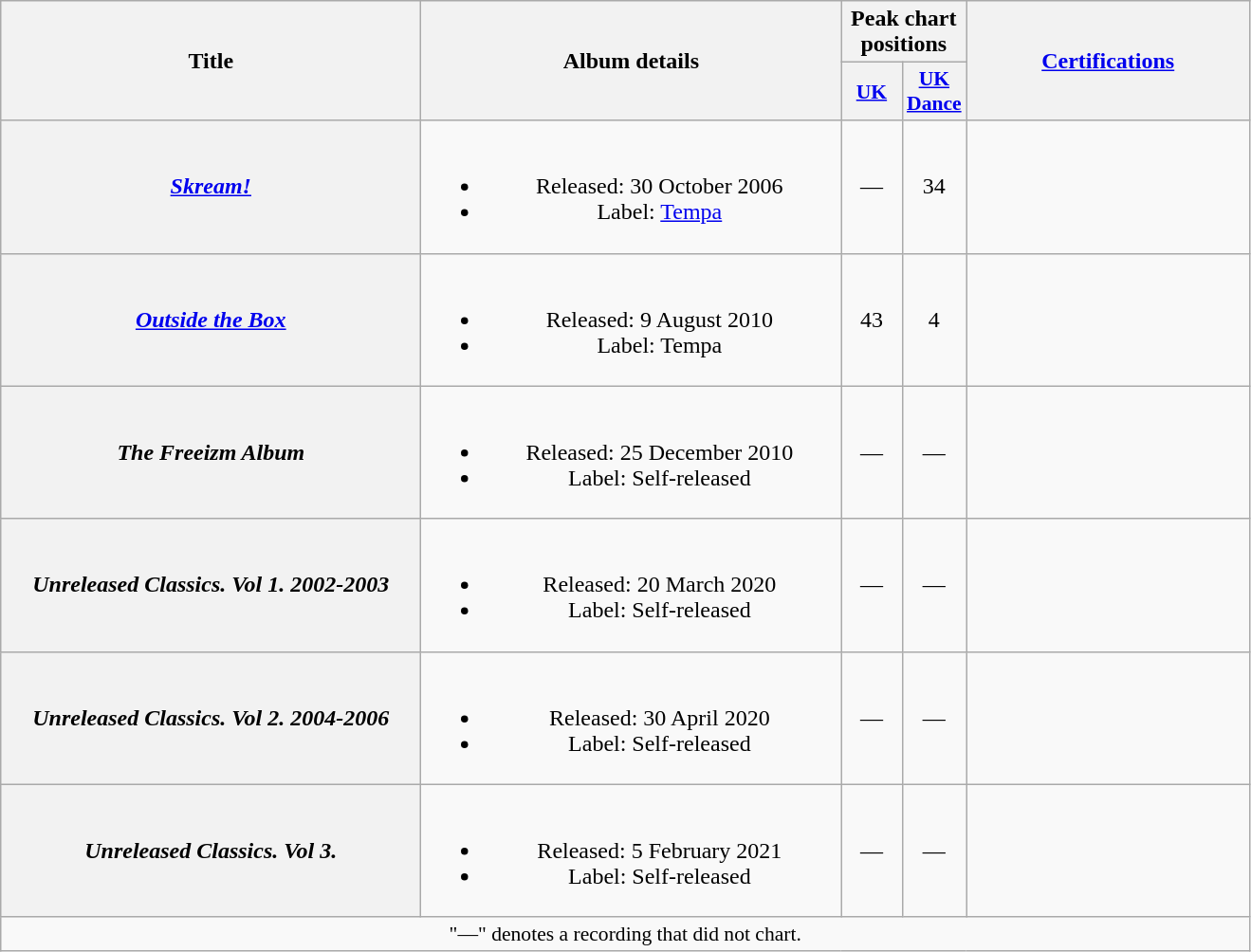<table class="wikitable plainrowheaders" style="text-align:center;" border="1">
<tr>
<th scope="col" rowspan="2" style="width:18em;">Title</th>
<th scope="col" rowspan="2" style="width:18em;">Album details</th>
<th colspan="2" scope="col">Peak chart positions</th>
<th scope="col" rowspan="2" style="width:12em;"><a href='#'>Certifications</a></th>
</tr>
<tr>
<th scope="col" style="width:2.5em;font-size:90%;"><a href='#'>UK</a><br></th>
<th scope="col" style="width:2.5em;font-size:90%;"><a href='#'>UK<br>Dance</a><br></th>
</tr>
<tr>
<th scope="row"><a href='#'><em>Skream!</em></a></th>
<td><br><ul><li>Released: 30 October 2006</li><li>Label: <a href='#'>Tempa</a></li></ul></td>
<td>—</td>
<td>34</td>
<td></td>
</tr>
<tr>
<th scope="row"><a href='#'><em>Outside the Box</em></a></th>
<td><br><ul><li>Released: 9 August 2010</li><li>Label: Tempa</li></ul></td>
<td>43</td>
<td>4</td>
<td></td>
</tr>
<tr>
<th scope="row"><em>The Freeizm Album</em></th>
<td><br><ul><li>Released: 25 December 2010</li><li>Label: Self-released</li></ul></td>
<td>—</td>
<td>—</td>
<td></td>
</tr>
<tr>
<th scope="row"><em>Unreleased Classics. Vol 1. 2002-2003</em></th>
<td><br><ul><li>Released: 20 March 2020</li><li>Label: Self-released</li></ul></td>
<td>—</td>
<td>—</td>
<td></td>
</tr>
<tr>
<th scope="row"><em>Unreleased Classics. Vol 2. 2004-2006</em></th>
<td><br><ul><li>Released: 30 April 2020</li><li>Label: Self-released</li></ul></td>
<td>—</td>
<td>—</td>
<td></td>
</tr>
<tr>
<th scope="row"><em>Unreleased Classics. Vol 3.</em></th>
<td><br><ul><li>Released: 5 February 2021</li><li>Label: Self-released</li></ul></td>
<td>—</td>
<td>—</td>
<td></td>
</tr>
<tr>
<td colspan="5" style="font-size:90%">"—" denotes a recording that did not chart.</td>
</tr>
</table>
